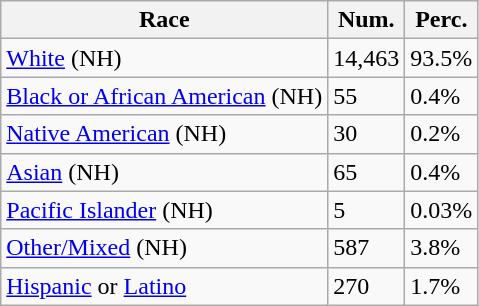<table class="wikitable">
<tr>
<th>Race</th>
<th>Num.</th>
<th>Perc.</th>
</tr>
<tr>
<td><a href='#'>White</a> (NH)</td>
<td>14,463</td>
<td>93.5%</td>
</tr>
<tr>
<td><a href='#'>Black or African American</a> (NH)</td>
<td>55</td>
<td>0.4%</td>
</tr>
<tr>
<td><a href='#'>Native American</a> (NH)</td>
<td>30</td>
<td>0.2%</td>
</tr>
<tr>
<td><a href='#'>Asian</a> (NH)</td>
<td>65</td>
<td>0.4%</td>
</tr>
<tr>
<td><a href='#'>Pacific Islander</a> (NH)</td>
<td>5</td>
<td>0.03%</td>
</tr>
<tr>
<td><a href='#'>Other/Mixed</a> (NH)</td>
<td>587</td>
<td>3.8%</td>
</tr>
<tr>
<td><a href='#'>Hispanic</a> or <a href='#'>Latino</a></td>
<td>270</td>
<td>1.7%</td>
</tr>
</table>
